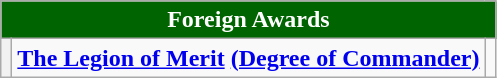<table class="wikitable">
<tr>
<th colspan="3" style="background:#006400; color:#FFFFFF; text-align:center"><strong>Foreign Awards</strong></th>
</tr>
<tr>
<th><strong></strong></th>
<td><strong><a href='#'>The Legion of Merit</a></strong> <strong><a href='#'>(Degree of Commander)</a></strong></td>
<td></td>
</tr>
</table>
